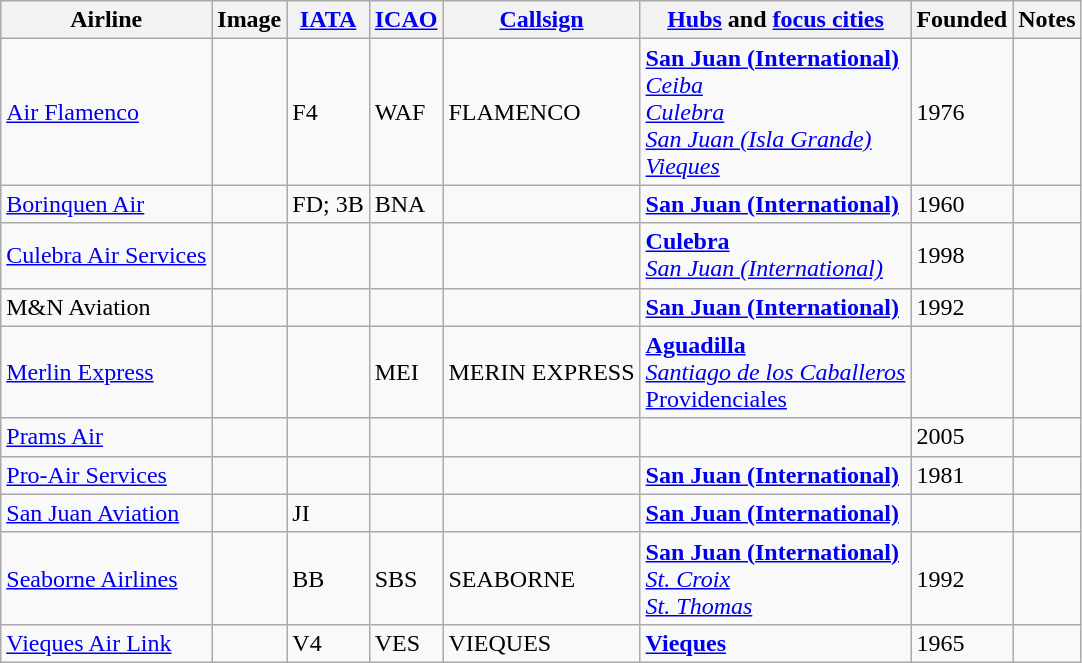<table class="wikitable" style="border: 0; cellpadding: 2; cellspacing: 3;">
<tr style="vertical-align:middle;">
<th>Airline</th>
<th>Image</th>
<th><a href='#'>IATA</a></th>
<th><a href='#'>ICAO</a></th>
<th><a href='#'>Callsign</a></th>
<th><a href='#'>Hubs</a> and <a href='#'>focus cities</a></th>
<th>Founded</th>
<th>Notes</th>
</tr>
<tr>
<td><a href='#'>Air Flamenco</a></td>
<td></td>
<td>F4</td>
<td>WAF</td>
<td>FLAMENCO</td>
<td><strong><a href='#'>San Juan (International)</a></strong><br><em><a href='#'>Ceiba</a></em><br><em><a href='#'>Culebra</a></em><br><em><a href='#'>San Juan (Isla Grande)</a></em><br><em><a href='#'>Vieques</a></em></td>
<td>1976</td>
<td></td>
</tr>
<tr>
<td><a href='#'>Borinquen Air</a></td>
<td></td>
<td>FD; 3B</td>
<td>BNA</td>
<td></td>
<td><strong><a href='#'>San Juan (International)</a></strong></td>
<td>1960</td>
<td></td>
</tr>
<tr>
<td><a href='#'>Culebra Air Services</a></td>
<td></td>
<td></td>
<td></td>
<td></td>
<td><strong><a href='#'>Culebra</a></strong><br><em><a href='#'>San Juan (International)</a></em></td>
<td>1998</td>
<td></td>
</tr>
<tr>
<td>M&N Aviation</td>
<td></td>
<td></td>
<td></td>
<td></td>
<td><strong><a href='#'>San Juan (International)</a></strong></td>
<td>1992</td>
<td></td>
</tr>
<tr>
<td><a href='#'>Merlin Express</a></td>
<td></td>
<td></td>
<td>MEI</td>
<td>MERIN EXPRESS</td>
<td><strong><a href='#'>Aguadilla</a></strong><br><em><a href='#'>Santiago de los Caballeros</a></em><br><a href='#'>Providenciales</a></td>
<td></td>
<td></td>
</tr>
<tr>
<td><a href='#'>Prams Air</a></td>
<td></td>
<td></td>
<td></td>
<td></td>
<td></td>
<td>2005</td>
<td></td>
</tr>
<tr>
<td><a href='#'>Pro-Air Services</a></td>
<td></td>
<td></td>
<td></td>
<td></td>
<td><strong><a href='#'>San Juan (International)</a></strong></td>
<td>1981</td>
<td></td>
</tr>
<tr>
<td><a href='#'>San Juan Aviation</a></td>
<td></td>
<td>JI</td>
<td></td>
<td></td>
<td><strong><a href='#'>San Juan (International)</a></strong></td>
<td></td>
<td></td>
</tr>
<tr>
<td><a href='#'>Seaborne Airlines</a></td>
<td></td>
<td>BB</td>
<td>SBS</td>
<td>SEABORNE</td>
<td><strong><a href='#'>San Juan (International)</a></strong><br><em><a href='#'>St. Croix</a></em><br><em><a href='#'>St. Thomas</a></em></td>
<td>1992</td>
<td></td>
</tr>
<tr>
<td><a href='#'>Vieques Air Link</a></td>
<td></td>
<td>V4</td>
<td>VES</td>
<td>VIEQUES</td>
<td><strong><a href='#'>Vieques</a></strong></td>
<td>1965</td>
<td></td>
</tr>
</table>
